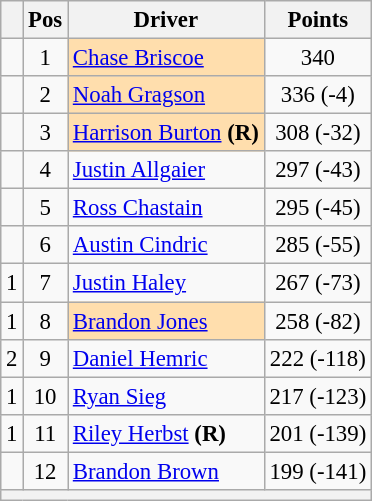<table class="wikitable" style="font-size: 95%;">
<tr>
<th></th>
<th>Pos</th>
<th>Driver</th>
<th>Points</th>
</tr>
<tr>
<td align="left"></td>
<td style="text-align:center;">1</td>
<td style="background:#FFDEAD;"><a href='#'>Chase Briscoe</a></td>
<td style="text-align:center;">340</td>
</tr>
<tr>
<td align="left"></td>
<td style="text-align:center;">2</td>
<td style="background:#FFDEAD;"><a href='#'>Noah Gragson</a></td>
<td style="text-align:center;">336 (-4)</td>
</tr>
<tr>
<td align="left"></td>
<td style="text-align:center;">3</td>
<td style="background:#FFDEAD;"><a href='#'>Harrison Burton</a> <strong>(R)</strong></td>
<td style="text-align:center;">308 (-32)</td>
</tr>
<tr>
<td align="left"></td>
<td style="text-align:center;">4</td>
<td><a href='#'>Justin Allgaier</a></td>
<td style="text-align:center;">297 (-43)</td>
</tr>
<tr>
<td align="left"></td>
<td style="text-align:center;">5</td>
<td><a href='#'>Ross Chastain</a></td>
<td style="text-align:center;">295 (-45)</td>
</tr>
<tr>
<td align="left"></td>
<td style="text-align:center;">6</td>
<td><a href='#'>Austin Cindric</a></td>
<td style="text-align:center;">285 (-55)</td>
</tr>
<tr>
<td align="left"> 1</td>
<td style="text-align:center;">7</td>
<td><a href='#'>Justin Haley</a></td>
<td style="text-align:center;">267 (-73)</td>
</tr>
<tr>
<td align="left"> 1</td>
<td style="text-align:center;">8</td>
<td style="background:#FFDEAD;"><a href='#'>Brandon Jones</a></td>
<td style="text-align:center;">258 (-82)</td>
</tr>
<tr>
<td align="left"> 2</td>
<td style="text-align:center;">9</td>
<td><a href='#'>Daniel Hemric</a></td>
<td style="text-align:center;">222 (-118)</td>
</tr>
<tr>
<td align="left"> 1</td>
<td style="text-align:center;">10</td>
<td><a href='#'>Ryan Sieg</a></td>
<td style="text-align:center;">217 (-123)</td>
</tr>
<tr>
<td align="left"> 1</td>
<td style="text-align:center;">11</td>
<td><a href='#'>Riley Herbst</a> <strong>(R)</strong></td>
<td style="text-align:center;">201 (-139)</td>
</tr>
<tr>
<td align="left"></td>
<td style="text-align:center;">12</td>
<td><a href='#'>Brandon Brown</a></td>
<td style="text-align:center;">199 (-141)</td>
</tr>
<tr class="sortbottom">
<th colspan="4"></th>
</tr>
</table>
